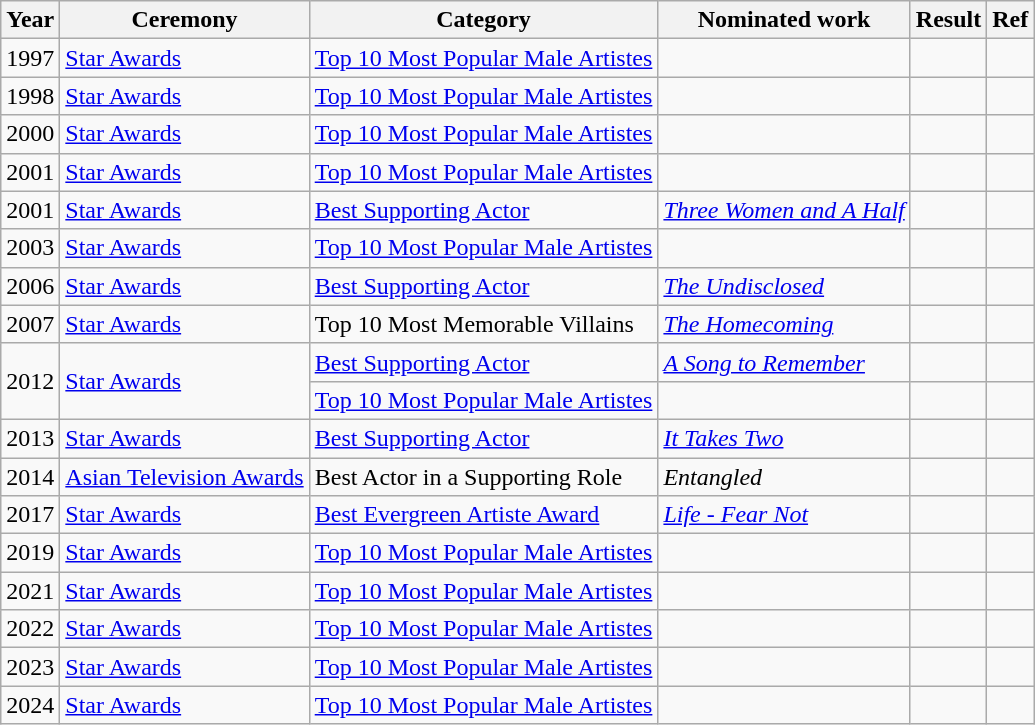<table class="wikitable sortable">
<tr>
<th>Year</th>
<th>Ceremony</th>
<th>Category</th>
<th>Nominated work</th>
<th>Result</th>
<th class="unsortable">Ref</th>
</tr>
<tr>
<td>1997</td>
<td><a href='#'>Star Awards</a></td>
<td><a href='#'>Top 10 Most Popular Male Artistes</a></td>
<td></td>
<td></td>
<td></td>
</tr>
<tr>
<td>1998</td>
<td><a href='#'>Star Awards</a></td>
<td><a href='#'>Top 10 Most Popular Male Artistes</a></td>
<td></td>
<td></td>
<td></td>
</tr>
<tr>
<td>2000</td>
<td><a href='#'>Star Awards</a></td>
<td><a href='#'>Top 10 Most Popular Male Artistes</a></td>
<td></td>
<td></td>
<td></td>
</tr>
<tr>
<td>2001</td>
<td><a href='#'>Star Awards</a></td>
<td><a href='#'>Top 10 Most Popular Male Artistes</a></td>
<td></td>
<td></td>
<td></td>
</tr>
<tr>
<td>2001</td>
<td><a href='#'>Star Awards</a></td>
<td><a href='#'>Best Supporting Actor</a></td>
<td><em><a href='#'>Three Women and A Half</a></em>  </td>
<td></td>
<td></td>
</tr>
<tr>
<td>2003</td>
<td><a href='#'>Star Awards</a></td>
<td><a href='#'>Top 10 Most Popular Male Artistes</a></td>
<td></td>
<td></td>
<td></td>
</tr>
<tr>
<td>2006</td>
<td><a href='#'>Star Awards</a></td>
<td><a href='#'>Best Supporting Actor</a></td>
<td><em><a href='#'>The Undisclosed</a></em> </td>
<td></td>
<td></td>
</tr>
<tr>
<td>2007</td>
<td><a href='#'>Star Awards</a></td>
<td>Top 10 Most Memorable Villains</td>
<td><em><a href='#'>The Homecoming</a></em></td>
<td></td>
<td></td>
</tr>
<tr>
<td rowspan="2">2012</td>
<td rowspan="2"><a href='#'>Star Awards</a></td>
<td><a href='#'>Best Supporting Actor</a></td>
<td><em><a href='#'>A Song to Remember</a></em> </td>
<td></td>
<td></td>
</tr>
<tr>
<td><a href='#'>Top 10 Most Popular Male Artistes</a></td>
<td></td>
<td></td>
<td></td>
</tr>
<tr>
<td>2013</td>
<td><a href='#'>Star Awards</a></td>
<td><a href='#'>Best Supporting Actor</a></td>
<td><em><a href='#'>It Takes Two</a></em> <br> </td>
<td></td>
<td></td>
</tr>
<tr>
<td>2014</td>
<td><a href='#'>Asian Television Awards</a></td>
<td>Best Actor in a Supporting Role</td>
<td><em>Entangled</em> </td>
<td></td>
<td></td>
</tr>
<tr>
<td>2017</td>
<td><a href='#'>Star Awards</a></td>
<td><a href='#'>Best Evergreen Artiste Award</a></td>
<td><em><a href='#'>Life - Fear Not</a></em> </td>
<td></td>
<td></td>
</tr>
<tr>
<td>2019</td>
<td><a href='#'>Star Awards</a></td>
<td><a href='#'>Top 10 Most Popular Male Artistes</a></td>
<td></td>
<td></td>
<td></td>
</tr>
<tr>
<td>2021</td>
<td><a href='#'>Star Awards</a></td>
<td><a href='#'>Top 10 Most Popular Male Artistes</a></td>
<td></td>
<td></td>
<td></td>
</tr>
<tr>
<td>2022</td>
<td><a href='#'>Star Awards</a></td>
<td><a href='#'>Top 10 Most Popular Male Artistes</a></td>
<td></td>
<td></td>
<td></td>
</tr>
<tr>
<td>2023</td>
<td><a href='#'>Star Awards</a></td>
<td><a href='#'>Top 10 Most Popular Male Artistes</a></td>
<td></td>
<td></td>
<td></td>
</tr>
<tr>
<td>2024</td>
<td><a href='#'>Star Awards</a></td>
<td><a href='#'>Top 10 Most Popular Male Artistes</a></td>
<td></td>
<td></td>
<td></td>
</tr>
</table>
